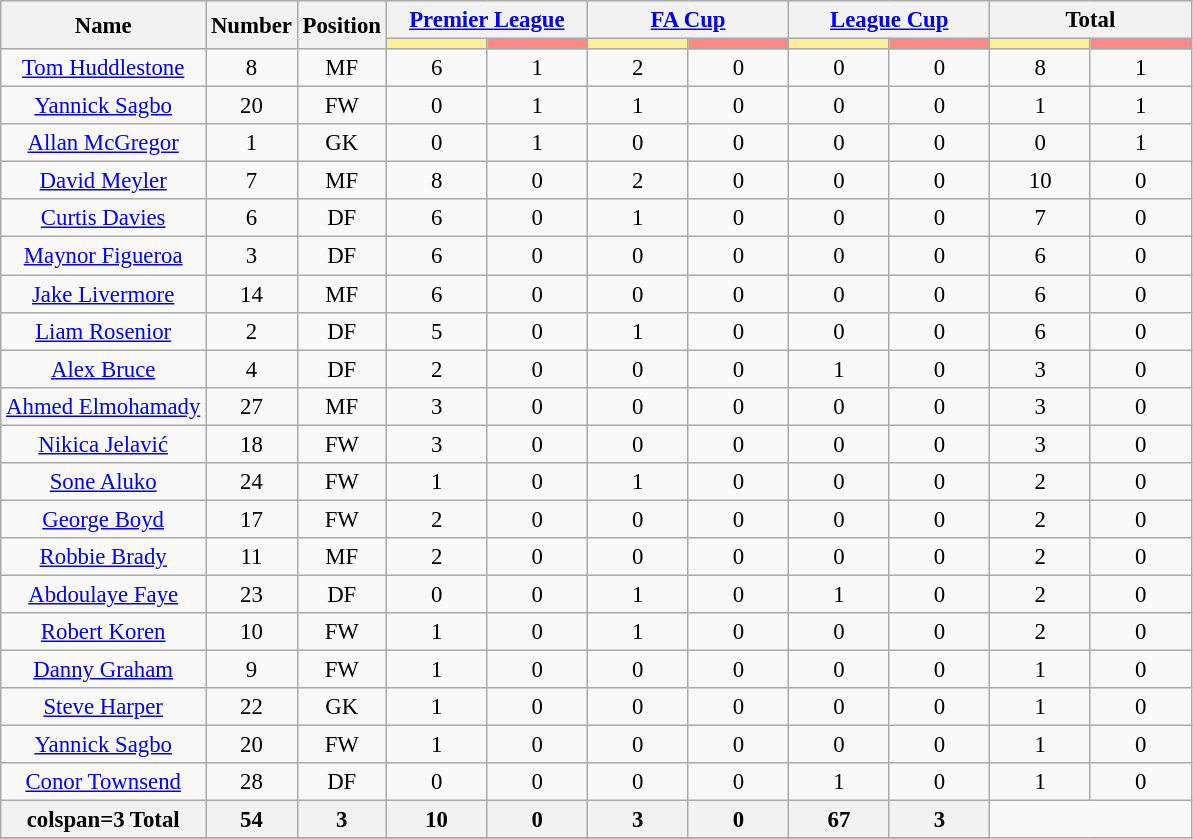<table class="wikitable" style="font-size: 95%; text-align: center;">
<tr>
<th rowspan=2>Name</th>
<th rowspan=2>Number</th>
<th rowspan=2>Position</th>
<th colspan=2><a href='#'>Premier League</a></th>
<th colspan=2><a href='#'>FA Cup</a></th>
<th colspan=2><a href='#'>League Cup</a></th>
<th colspan=2>Total</th>
</tr>
<tr>
<th width=60 style="background:#FFEE99"></th>
<th width=60 style="background:#FF8888"></th>
<th width=60 style="background:#FFEE99"></th>
<th width=60 style="background:#FF8888"></th>
<th width=60 style="background:#FFEE99"></th>
<th width=60 style="background:#FF8888"></th>
<th width=60 style="background:#FFEE99"></th>
<th width=60 style="background:#FF8888"></th>
</tr>
<tr>
<td><a href='#'>Tom Huddlestone</a></td>
<td>8</td>
<td>MF</td>
<td>6</td>
<td>1</td>
<td>2</td>
<td>0</td>
<td>0</td>
<td>0</td>
<td>8</td>
<td>1</td>
</tr>
<tr>
<td><a href='#'>Yannick Sagbo</a></td>
<td>20</td>
<td>FW</td>
<td>0</td>
<td>1</td>
<td>1</td>
<td>0</td>
<td>0</td>
<td>0</td>
<td>1</td>
<td>1</td>
</tr>
<tr>
<td><a href='#'>Allan McGregor</a></td>
<td>1</td>
<td>GK</td>
<td>0</td>
<td>1</td>
<td>0</td>
<td>0</td>
<td>0</td>
<td>0</td>
<td>0</td>
<td>1</td>
</tr>
<tr>
<td><a href='#'>David Meyler</a></td>
<td>7</td>
<td>MF</td>
<td>8</td>
<td>0</td>
<td>2</td>
<td>0</td>
<td>0</td>
<td>0</td>
<td>10</td>
<td>0</td>
</tr>
<tr>
<td><a href='#'>Curtis Davies</a></td>
<td>6</td>
<td>DF</td>
<td>6</td>
<td>0</td>
<td>1</td>
<td>0</td>
<td>0</td>
<td>0</td>
<td>7</td>
<td>0</td>
</tr>
<tr>
<td><a href='#'>Maynor Figueroa</a></td>
<td>3</td>
<td>DF</td>
<td>6</td>
<td>0</td>
<td>0</td>
<td>0</td>
<td>0</td>
<td>0</td>
<td>6</td>
<td>0</td>
</tr>
<tr>
<td><a href='#'>Jake Livermore</a></td>
<td>14</td>
<td>MF</td>
<td>6</td>
<td>0</td>
<td>0</td>
<td>0</td>
<td>0</td>
<td>0</td>
<td>6</td>
<td>0</td>
</tr>
<tr>
<td><a href='#'>Liam Rosenior</a></td>
<td>2</td>
<td>DF</td>
<td>5</td>
<td>0</td>
<td>1</td>
<td>0</td>
<td>0</td>
<td>0</td>
<td>6</td>
<td>0</td>
</tr>
<tr>
<td><a href='#'>Alex Bruce</a></td>
<td>4</td>
<td>DF</td>
<td>2</td>
<td>0</td>
<td>0</td>
<td>0</td>
<td>1</td>
<td>0</td>
<td>3</td>
<td>0</td>
</tr>
<tr>
<td><a href='#'>Ahmed Elmohamady</a></td>
<td>27</td>
<td>MF</td>
<td>3</td>
<td>0</td>
<td>0</td>
<td>0</td>
<td>0</td>
<td>0</td>
<td>3</td>
<td>0</td>
</tr>
<tr>
<td><a href='#'>Nikica Jelavić</a></td>
<td>18</td>
<td>FW</td>
<td>3</td>
<td>0</td>
<td>0</td>
<td>0</td>
<td>0</td>
<td>0</td>
<td>3</td>
<td>0</td>
</tr>
<tr>
<td><a href='#'>Sone Aluko</a></td>
<td>24</td>
<td>FW</td>
<td>1</td>
<td>0</td>
<td>1</td>
<td>0</td>
<td>0</td>
<td>0</td>
<td>2</td>
<td>0</td>
</tr>
<tr>
<td><a href='#'>George Boyd</a></td>
<td>17</td>
<td>FW</td>
<td>2</td>
<td>0</td>
<td>0</td>
<td>0</td>
<td>0</td>
<td>0</td>
<td>2</td>
<td>0</td>
</tr>
<tr>
<td><a href='#'>Robbie Brady</a></td>
<td>11</td>
<td>MF</td>
<td>2</td>
<td>0</td>
<td>0</td>
<td>0</td>
<td>0</td>
<td>0</td>
<td>2</td>
<td>0</td>
</tr>
<tr>
<td><a href='#'>Abdoulaye Faye</a></td>
<td>23</td>
<td>DF</td>
<td>0</td>
<td>0</td>
<td>1</td>
<td>0</td>
<td>1</td>
<td>0</td>
<td>2</td>
<td>0</td>
</tr>
<tr>
<td><a href='#'>Robert Koren</a></td>
<td>10</td>
<td>FW</td>
<td>1</td>
<td>0</td>
<td>1</td>
<td>0</td>
<td>0</td>
<td>0</td>
<td>2</td>
<td>0</td>
</tr>
<tr>
<td><a href='#'>Danny Graham</a></td>
<td>9</td>
<td>FW</td>
<td>1</td>
<td>0</td>
<td>0</td>
<td>0</td>
<td>0</td>
<td>0</td>
<td>1</td>
<td>0</td>
</tr>
<tr>
<td><a href='#'>Steve Harper</a></td>
<td>22</td>
<td>GK</td>
<td>1</td>
<td>0</td>
<td>0</td>
<td>0</td>
<td>0</td>
<td>0</td>
<td>1</td>
<td>0</td>
</tr>
<tr>
<td><a href='#'>Yannick Sagbo</a></td>
<td>20</td>
<td>FW</td>
<td>1</td>
<td>0</td>
<td>0</td>
<td>0</td>
<td>0</td>
<td>0</td>
<td>1</td>
<td>0</td>
</tr>
<tr>
<td><a href='#'>Conor Townsend</a></td>
<td>28</td>
<td>DF</td>
<td>0</td>
<td>0</td>
<td>0</td>
<td>0</td>
<td>1</td>
<td>0</td>
<td>1</td>
<td>0</td>
</tr>
<tr>
<th>colspan=3 Total</th>
<th>54</th>
<th>3</th>
<th>10</th>
<th>0</th>
<th>3</th>
<th>0</th>
<th>67</th>
<th>3</th>
</tr>
<tr>
</tr>
</table>
